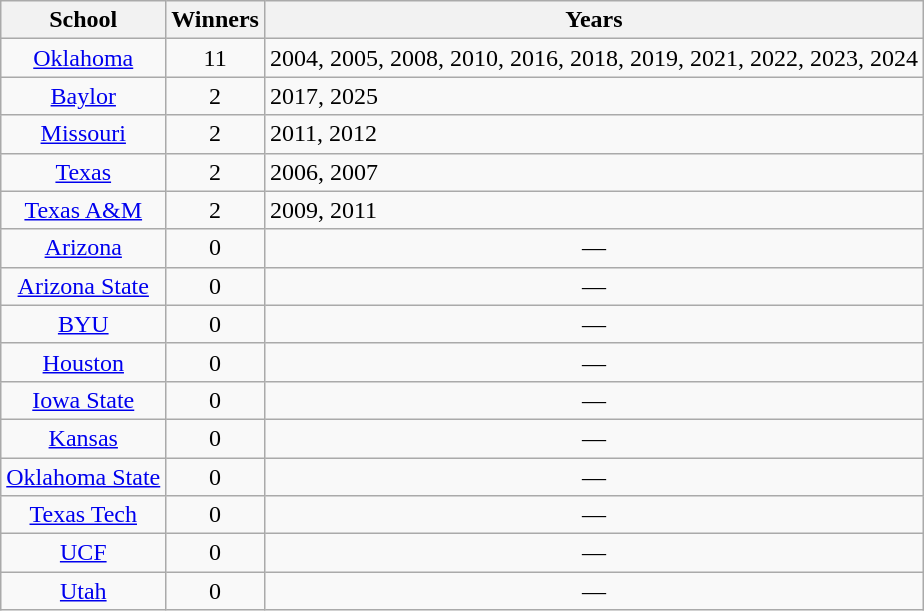<table class="wikitable">
<tr>
<th>School</th>
<th>Winners</th>
<th>Years</th>
</tr>
<tr style="text-align:center;">
<td><a href='#'>Oklahoma</a></td>
<td>11</td>
<td style="text-align:left;">2004, 2005, 2008, 2010, 2016, 2018, 2019, 2021, 2022, 2023, 2024</td>
</tr>
<tr align=center>
<td><a href='#'>Baylor</a></td>
<td>2</td>
<td style="text-align:left;">2017, 2025</td>
</tr>
<tr style="text-align:center;">
<td><a href='#'>Missouri</a></td>
<td>2</td>
<td style="text-align:left;">2011, 2012</td>
</tr>
<tr style="text-align:center;">
<td><a href='#'>Texas</a></td>
<td>2</td>
<td style="text-align:left;">2006, 2007</td>
</tr>
<tr align=center>
<td><a href='#'>Texas A&M</a></td>
<td>2</td>
<td style="text-align:left;">2009, 2011</td>
</tr>
<tr align=center>
<td><a href='#'>Arizona</a></td>
<td>0</td>
<td>—</td>
</tr>
<tr align=center>
<td><a href='#'>Arizona State</a></td>
<td>0</td>
<td>—</td>
</tr>
<tr align=center>
<td><a href='#'>BYU</a></td>
<td>0</td>
<td>—</td>
</tr>
<tr align=center>
<td><a href='#'>Houston</a></td>
<td>0</td>
<td>—</td>
</tr>
<tr align=center>
<td><a href='#'>Iowa State</a></td>
<td>0</td>
<td>—</td>
</tr>
<tr align=center>
<td><a href='#'>Kansas</a></td>
<td>0</td>
<td>—</td>
</tr>
<tr align=center>
<td><a href='#'>Oklahoma State</a></td>
<td>0</td>
<td>—</td>
</tr>
<tr align=center>
<td><a href='#'>Texas Tech</a></td>
<td>0</td>
<td>—</td>
</tr>
<tr align=center>
<td><a href='#'>UCF</a></td>
<td>0</td>
<td>—</td>
</tr>
<tr align=center>
<td><a href='#'>Utah</a></td>
<td>0</td>
<td>—</td>
</tr>
</table>
